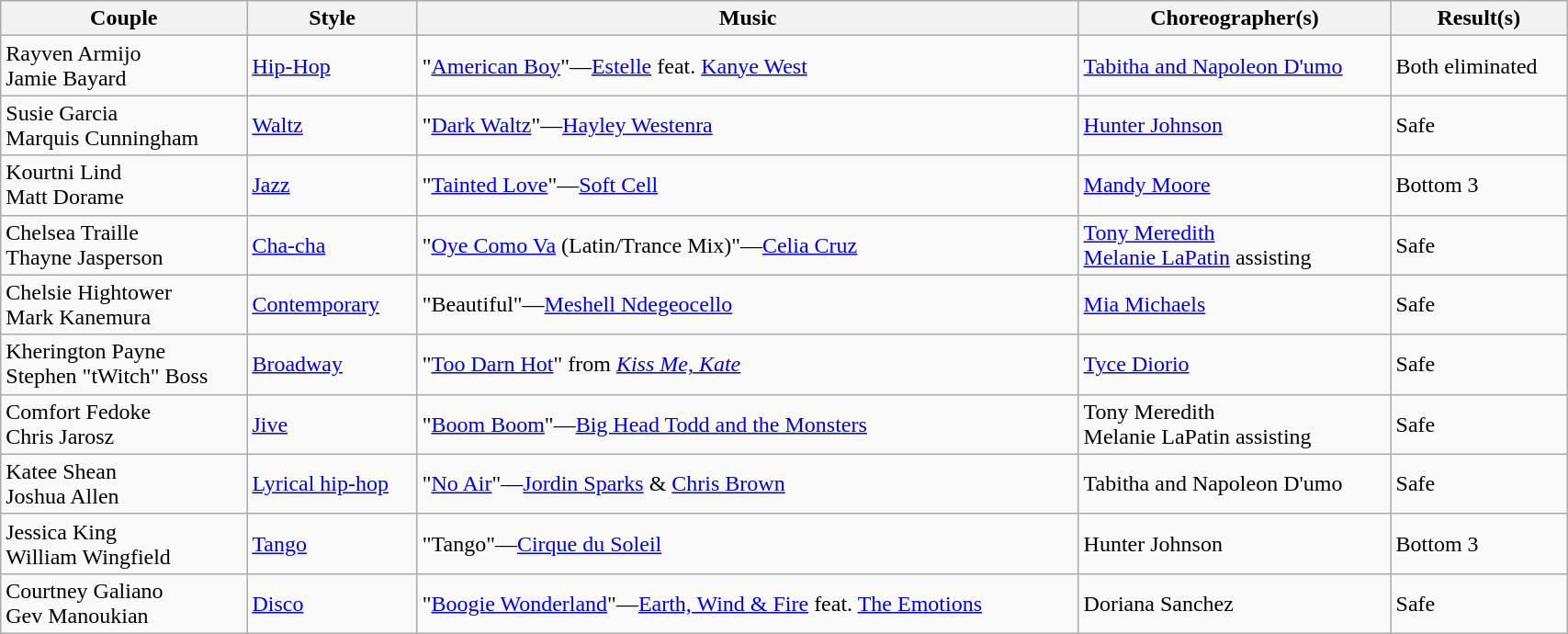<table class="wikitable" style="width:90%;">
<tr>
<th>Couple</th>
<th>Style</th>
<th>Music</th>
<th>Choreographer(s)</th>
<th>Result(s)</th>
</tr>
<tr>
<td>Rayven Armijo<br>Jamie Bayard</td>
<td><a href='#'>Hip-Hop</a></td>
<td>"<a href='#'>American Boy</a>"—<a href='#'>Estelle</a> feat. <a href='#'>Kanye West</a></td>
<td><a href='#'>Tabitha and Napoleon D'umo</a></td>
<td>Both eliminated</td>
</tr>
<tr>
<td>Susie Garcia<br>Marquis Cunningham</td>
<td><a href='#'>Waltz</a></td>
<td>"<a href='#'>Dark Waltz</a>"—<a href='#'>Hayley Westenra</a></td>
<td><a href='#'>Hunter Johnson</a></td>
<td>Safe</td>
</tr>
<tr>
<td>Kourtni Lind<br>Matt Dorame</td>
<td><a href='#'>Jazz</a></td>
<td>"<a href='#'>Tainted Love</a>"—<a href='#'>Soft Cell</a></td>
<td><a href='#'>Mandy Moore</a></td>
<td>Bottom 3</td>
</tr>
<tr>
<td>Chelsea Traille<br>Thayne Jasperson</td>
<td><a href='#'>Cha-cha</a></td>
<td>"<a href='#'>Oye Como Va</a> (Latin/Trance Mix)"—<a href='#'>Celia Cruz</a></td>
<td><a href='#'>Tony Meredith</a><br><a href='#'>Melanie LaPatin</a> assisting</td>
<td>Safe</td>
</tr>
<tr>
<td>Chelsie Hightower<br>Mark Kanemura</td>
<td><a href='#'>Contemporary</a></td>
<td>"Beautiful"—<a href='#'>Meshell Ndegeocello</a></td>
<td><a href='#'>Mia Michaels</a></td>
<td>Safe</td>
</tr>
<tr>
<td>Kherington Payne<br>Stephen "tWitch" Boss</td>
<td><a href='#'>Broadway</a></td>
<td>"<a href='#'>Too Darn Hot</a>" from <em><a href='#'>Kiss Me, Kate</a></em></td>
<td><a href='#'>Tyce Diorio</a></td>
<td>Safe</td>
</tr>
<tr>
<td>Comfort Fedoke<br>Chris Jarosz</td>
<td><a href='#'>Jive</a></td>
<td>"<a href='#'>Boom Boom</a>"—<a href='#'>Big Head Todd and the Monsters</a></td>
<td>Tony Meredith<br>Melanie LaPatin assisting</td>
<td>Safe</td>
</tr>
<tr>
<td>Katee Shean<br>Joshua Allen</td>
<td><a href='#'>Lyrical hip-hop</a></td>
<td>"<a href='#'>No Air</a>"—<a href='#'>Jordin Sparks</a> & <a href='#'>Chris Brown</a></td>
<td>Tabitha and Napoleon D'umo</td>
<td>Safe</td>
</tr>
<tr>
<td>Jessica King<br>William Wingfield</td>
<td><a href='#'>Tango</a></td>
<td>"Tango"—<a href='#'>Cirque du Soleil</a></td>
<td>Hunter Johnson</td>
<td>Bottom 3</td>
</tr>
<tr>
<td>Courtney Galiano<br>Gev Manoukian</td>
<td><a href='#'>Disco</a></td>
<td>"<a href='#'>Boogie Wonderland</a>"—<a href='#'>Earth, Wind & Fire</a> feat. <a href='#'>The Emotions</a></td>
<td>Doriana Sanchez</td>
<td>Safe</td>
</tr>
</table>
